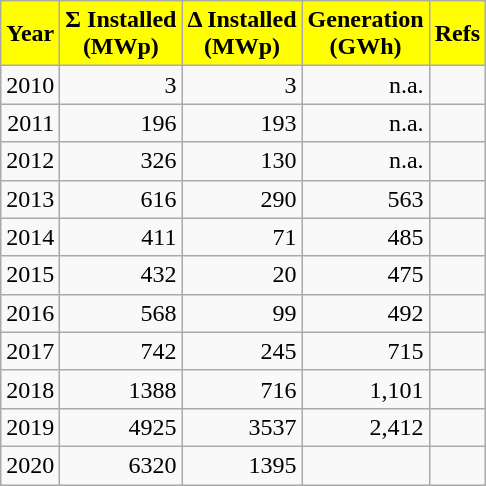<table class="wikitable" style="text-align: right;">
<tr>
<th style="background-color: yellow;">Year</th>
<th style="background-color: yellow;">Σ Installed<br>(MWp)</th>
<th style="background-color: yellow;">Δ Installed<br>(MWp)</th>
<th style="background-color: yellow;">Generation<br>(GWh)</th>
<th style="background-color: yellow;">Refs</th>
</tr>
<tr>
<td>2010</td>
<td>3</td>
<td>3</td>
<td>n.a.</td>
<td></td>
</tr>
<tr>
<td>2011</td>
<td>196</td>
<td>193</td>
<td>n.a.</td>
<td align=center></td>
</tr>
<tr>
<td>2012</td>
<td>326</td>
<td>130</td>
<td>n.a.</td>
<td align=center></td>
</tr>
<tr>
<td>2013</td>
<td>616</td>
<td>290</td>
<td>563</td>
<td align=center></td>
</tr>
<tr>
<td>2014</td>
<td>411</td>
<td>71</td>
<td>485</td>
<td></td>
</tr>
<tr>
<td>2015</td>
<td>432</td>
<td>20</td>
<td>475</td>
<td></td>
</tr>
<tr>
<td>2016</td>
<td>568</td>
<td>99</td>
<td>492</td>
<td></td>
</tr>
<tr>
<td>2017</td>
<td>742</td>
<td>245</td>
<td>715</td>
<td align=center></td>
</tr>
<tr>
<td>2018</td>
<td>1388</td>
<td>716</td>
<td>1,101</td>
<td align="center"></td>
</tr>
<tr>
<td>2019</td>
<td>4925</td>
<td>3537</td>
<td>2,412</td>
<td align="center"></td>
</tr>
<tr>
<td>2020</td>
<td>6320</td>
<td>1395</td>
<td></td>
<td align="center"></td>
</tr>
</table>
